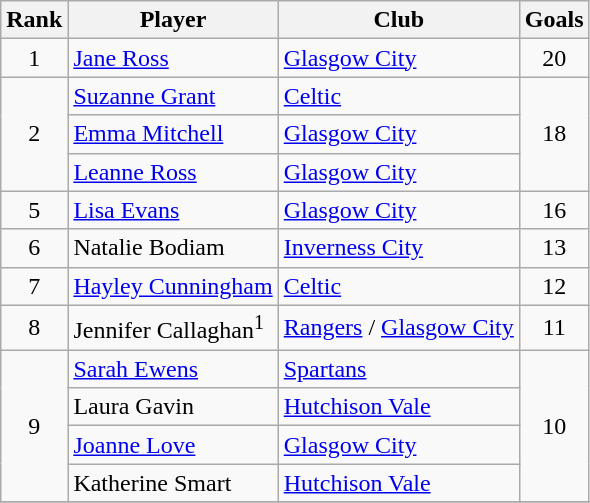<table class="wikitable" style="text-align:center">
<tr>
<th>Rank</th>
<th>Player</th>
<th>Club</th>
<th>Goals</th>
</tr>
<tr>
<td rowspan="1">1</td>
<td align="left"> <a href='#'>Jane Ross</a></td>
<td align="left"><a href='#'>Glasgow City</a></td>
<td>20</td>
</tr>
<tr>
<td rowspan="3">2</td>
<td align="left"> <a href='#'>Suzanne Grant</a></td>
<td align="left"><a href='#'>Celtic</a></td>
<td rowspan="3">18</td>
</tr>
<tr>
<td align="left"> <a href='#'>Emma Mitchell</a></td>
<td align="left"><a href='#'>Glasgow City</a></td>
</tr>
<tr>
<td align="left"> <a href='#'>Leanne Ross</a></td>
<td align="left"><a href='#'>Glasgow City</a></td>
</tr>
<tr>
<td rowspan="1">5</td>
<td align="left"> <a href='#'>Lisa Evans</a></td>
<td align="left"><a href='#'>Glasgow City</a></td>
<td>16</td>
</tr>
<tr>
<td rowspan="1">6</td>
<td align="left"> Natalie Bodiam</td>
<td align="left"><a href='#'>Inverness City</a></td>
<td>13</td>
</tr>
<tr>
<td rowspan="1">7</td>
<td align="left"> <a href='#'>Hayley Cunningham</a></td>
<td align="left"><a href='#'>Celtic</a></td>
<td>12</td>
</tr>
<tr>
<td rowspan="1">8</td>
<td align="left"> Jennifer Callaghan<sup>1</sup></td>
<td align="left"><a href='#'>Rangers</a> / <a href='#'>Glasgow City</a></td>
<td>11</td>
</tr>
<tr>
<td rowspan="4">9</td>
<td align="left"> <a href='#'>Sarah Ewens</a></td>
<td align="left"><a href='#'>Spartans</a></td>
<td rowspan="4">10</td>
</tr>
<tr>
<td align="left"> Laura Gavin</td>
<td align="left"><a href='#'>Hutchison Vale</a></td>
</tr>
<tr>
<td align="left"> <a href='#'>Joanne Love</a></td>
<td align="left"><a href='#'>Glasgow City</a></td>
</tr>
<tr>
<td align="left"> Katherine Smart</td>
<td align="left"><a href='#'>Hutchison Vale</a></td>
</tr>
<tr>
</tr>
</table>
